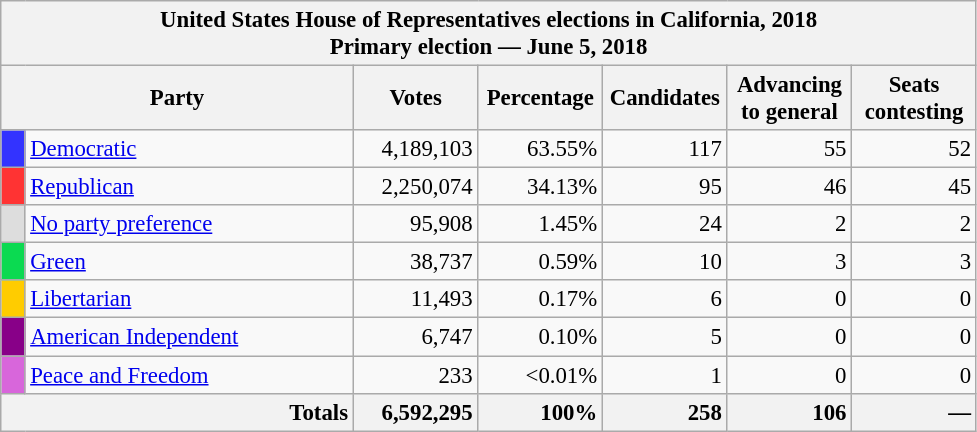<table class="wikitable" style="font-size: 95%;">
<tr>
<th colspan="7">United States House of Representatives elections in California, 2018<br>Primary election — June 5, 2018</th>
</tr>
<tr>
<th colspan=2 style="width: 15em">Party</th>
<th style="width: 5em">Votes</th>
<th style="width: 5em">Percentage</th>
<th style="width: 5em">Candidates</th>
<th style="width: 5em">Advancing to general</th>
<th style="width: 5em">Seats contesting</th>
</tr>
<tr>
<th style="background:#33f; width:3px;"></th>
<td style="width: 130px"><a href='#'>Democratic</a></td>
<td style="text-align:right;">4,189,103</td>
<td style="text-align:right;">63.55%</td>
<td style="text-align:right;">117</td>
<td style="text-align:right;">55</td>
<td style="text-align:right;">52</td>
</tr>
<tr>
<th style="background:#f33; width:3px;"></th>
<td style="width: 130px"><a href='#'>Republican</a></td>
<td style="text-align:right;">2,250,074</td>
<td style="text-align:right;">34.13%</td>
<td style="text-align:right;">95</td>
<td style="text-align:right;">46</td>
<td style="text-align:right;">45</td>
</tr>
<tr>
<th style="background:#dddddd; width:3px;"></th>
<td style="width: 130px"><a href='#'>No party preference</a></td>
<td style="text-align:right;">95,908</td>
<td style="text-align:right;">1.45%</td>
<td style="text-align:right;">24</td>
<td style="text-align:right;">2</td>
<td style="text-align:right;">2</td>
</tr>
<tr>
<th style="background:#0bda51; width:3px;"></th>
<td style="width: 130px"><a href='#'>Green</a></td>
<td style="text-align:right;">38,737</td>
<td style="text-align:right;">0.59%</td>
<td style="text-align:right;">10</td>
<td style="text-align:right;">3</td>
<td style="text-align:right;">3</td>
</tr>
<tr>
<th style="background:#fc0; width:3px;"></th>
<td style="width: 130px"><a href='#'>Libertarian</a></td>
<td style="text-align:right;">11,493</td>
<td style="text-align:right;">0.17%</td>
<td style="text-align:right;">6</td>
<td style="text-align:right;">0</td>
<td style="text-align:right;">0</td>
</tr>
<tr>
<th style="background:#808; width:3px;"></th>
<td style="width: 130px"><a href='#'>American Independent</a></td>
<td style="text-align:right;">6,747</td>
<td style="text-align:right;">0.10%</td>
<td style="text-align:right;">5</td>
<td style="text-align:right;">0</td>
<td style="text-align:right;">0</td>
</tr>
<tr>
<th style="background:#d866db; width:3px;"></th>
<td style="width: 130px"><a href='#'>Peace and Freedom</a></td>
<td style="text-align:right;">233</td>
<td style="text-align:right;"><0.01%</td>
<td style="text-align:right;">1</td>
<td style="text-align:right;">0</td>
<td style="text-align:right;">0</td>
</tr>
<tr style="background:#eee;">
<th colspan="2" style="text-align:right;">Totals</th>
<th style="text-align:right;">6,592,295</th>
<th style="text-align:right;">100%</th>
<th style="text-align:right;">258</th>
<th style="text-align:right;">106</th>
<th style="text-align:right;">—</th>
</tr>
</table>
